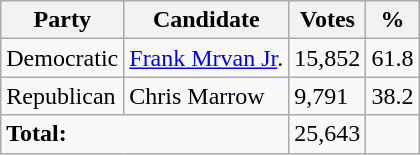<table class="wikitable">
<tr>
<th>Party</th>
<th>Candidate</th>
<th>Votes</th>
<th>%</th>
</tr>
<tr>
<td>Democratic</td>
<td><a href='#'>Frank Mrvan Jr</a>.</td>
<td>15,852</td>
<td>61.8</td>
</tr>
<tr>
<td>Republican</td>
<td>Chris Marrow</td>
<td>9,791</td>
<td>38.2</td>
</tr>
<tr>
<td colspan="2"><strong>Total:</strong></td>
<td>25,643</td>
<td></td>
</tr>
</table>
